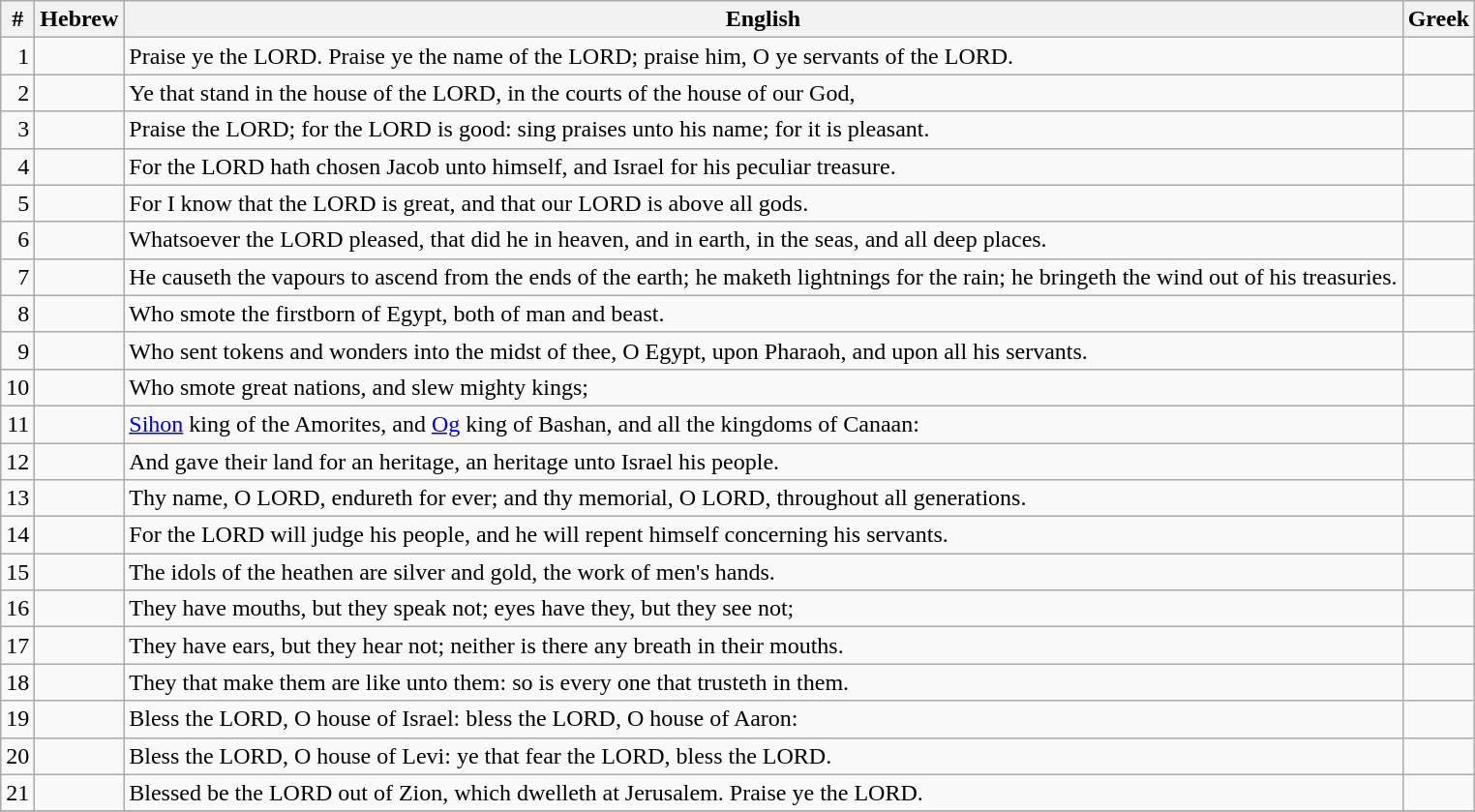<table class=wikitable>
<tr>
<th>#</th>
<th>Hebrew</th>
<th>English</th>
<th>Greek</th>
</tr>
<tr>
<td style="text-align:right">1</td>
<td style="text-align:right"></td>
<td>Praise ye the LORD. Praise ye the name of the LORD; praise him, O ye servants of the LORD.</td>
<td></td>
</tr>
<tr>
<td style="text-align:right">2</td>
<td style="text-align:right"></td>
<td>Ye that stand in the house of the LORD, in the courts of the house of our God,</td>
<td></td>
</tr>
<tr>
<td style="text-align:right">3</td>
<td style="text-align:right"></td>
<td>Praise the LORD; for the LORD is good: sing praises unto his name; for it is pleasant.</td>
<td></td>
</tr>
<tr>
<td style="text-align:right">4</td>
<td style="text-align:right"></td>
<td>For the LORD hath chosen Jacob unto himself, and Israel for his peculiar treasure.</td>
<td></td>
</tr>
<tr>
<td style="text-align:right">5</td>
<td style="text-align:right"></td>
<td>For I know that the LORD is great, and that our LORD is above all gods.</td>
<td></td>
</tr>
<tr>
<td style="text-align:right">6</td>
<td style="text-align:right"></td>
<td>Whatsoever the LORD pleased, that did he in heaven, and in earth, in the seas, and all deep places.</td>
<td></td>
</tr>
<tr>
<td style="text-align:right">7</td>
<td style="text-align:right"></td>
<td>He causeth the vapours to ascend from the ends of the earth; he maketh lightnings for the rain; he bringeth the wind out of his treasuries.</td>
<td></td>
</tr>
<tr>
<td style="text-align:right">8</td>
<td style="text-align:right"></td>
<td>Who smote the firstborn of Egypt, both of man and beast.</td>
<td></td>
</tr>
<tr>
<td style="text-align:right">9</td>
<td style="text-align:right"></td>
<td>Who sent tokens and wonders into the midst of thee, O Egypt, upon Pharaoh, and upon all his servants.</td>
<td></td>
</tr>
<tr>
<td style="text-align:right">10</td>
<td style="text-align:right"></td>
<td>Who smote great nations, and slew mighty kings;</td>
<td></td>
</tr>
<tr>
<td style="text-align:right">11</td>
<td style="text-align:right"></td>
<td><a href='#'>Sihon</a> king of the Amorites, and <a href='#'>Og</a> king of Bashan, and all the kingdoms of Canaan:</td>
<td></td>
</tr>
<tr>
<td style="text-align:right">12</td>
<td style="text-align:right"></td>
<td>And gave their land for an heritage, an heritage unto Israel his people.</td>
<td></td>
</tr>
<tr>
<td style="text-align:right">13</td>
<td style="text-align:right"></td>
<td>Thy name, O LORD, endureth for ever; and thy memorial, O LORD, throughout all generations.</td>
<td></td>
</tr>
<tr>
<td style="text-align:right">14</td>
<td style="text-align:right"></td>
<td>For the LORD will judge his people, and he will repent himself concerning his servants.</td>
<td></td>
</tr>
<tr>
<td style="text-align:right">15</td>
<td style="text-align:right"></td>
<td>The idols of the heathen are silver and gold, the work of men's hands.</td>
<td></td>
</tr>
<tr>
<td style="text-align:right">16</td>
<td style="text-align:right"></td>
<td>They have mouths, but they speak not; eyes have they, but they see not;</td>
<td></td>
</tr>
<tr>
<td style="text-align:right">17</td>
<td style="text-align:right"></td>
<td>They have ears, but they hear not; neither is there any breath in their mouths.</td>
<td></td>
</tr>
<tr>
<td style="text-align:right">18</td>
<td style="text-align:right"></td>
<td>They that make them are like unto them: so is every one that trusteth in them.</td>
<td></td>
</tr>
<tr>
<td style="text-align:right">19</td>
<td style="text-align:right"></td>
<td>Bless the LORD, O house of Israel: bless the LORD, O house of Aaron:</td>
<td></td>
</tr>
<tr>
<td style="text-align:right">20</td>
<td style="text-align:right"></td>
<td>Bless the LORD, O house of Levi: ye that fear the LORD, bless the LORD.</td>
<td></td>
</tr>
<tr>
<td style="text-align:right">21</td>
<td style="text-align:right"></td>
<td>Blessed be the LORD out of Zion, which dwelleth at Jerusalem. Praise ye the LORD.</td>
<td></td>
</tr>
<tr>
</tr>
</table>
